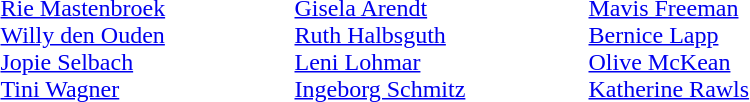<table>
<tr>
<td style="width:12em"><br><a href='#'>Rie Mastenbroek</a><br><a href='#'>Willy den Ouden</a><br><a href='#'>Jopie Selbach</a><br><a href='#'>Tini Wagner</a></td>
<td style="width:12em"><br><a href='#'>Gisela Arendt</a><br><a href='#'>Ruth Halbsguth</a><br><a href='#'>Leni Lohmar</a><br><a href='#'>Ingeborg Schmitz</a></td>
<td style="width:12em"><br><a href='#'>Mavis Freeman</a><br><a href='#'>Bernice Lapp</a><br><a href='#'>Olive McKean</a><br><a href='#'>Katherine Rawls</a></td>
</tr>
</table>
